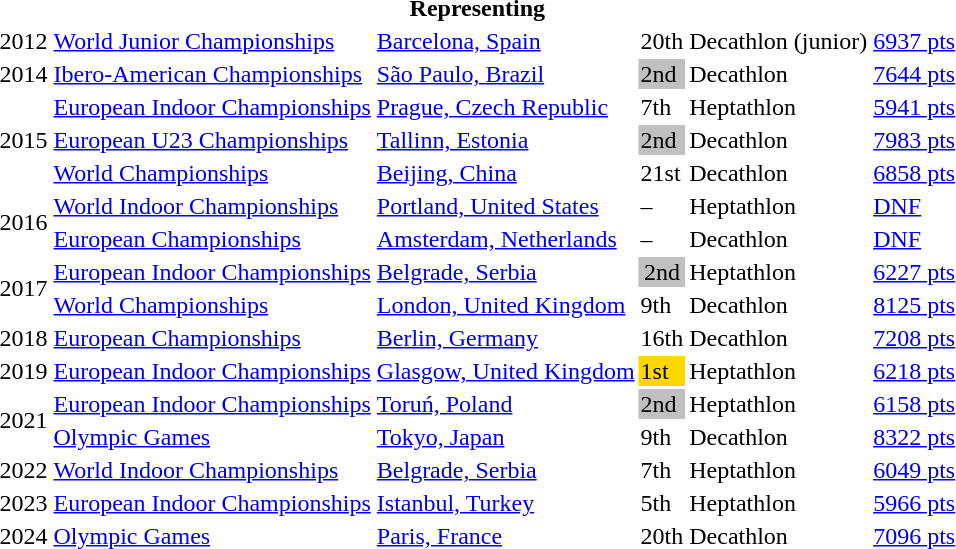<table>
<tr>
<th colspan="6">Representing </th>
</tr>
<tr>
<td>2012</td>
<td><a href='#'>World Junior Championships</a></td>
<td><a href='#'>Barcelona, Spain</a></td>
<td>20th</td>
<td>Decathlon (junior)</td>
<td><a href='#'>6937 pts</a></td>
</tr>
<tr>
<td>2014</td>
<td><a href='#'>Ibero-American Championships</a></td>
<td><a href='#'>São Paulo, Brazil</a></td>
<td bgcolor=silver>2nd</td>
<td>Decathlon</td>
<td><a href='#'>7644 pts</a></td>
</tr>
<tr>
<td rowspan=3>2015</td>
<td><a href='#'>European Indoor Championships</a></td>
<td><a href='#'>Prague, Czech Republic</a></td>
<td>7th</td>
<td>Heptathlon</td>
<td><a href='#'>5941 pts</a></td>
</tr>
<tr>
<td><a href='#'>European U23 Championships</a></td>
<td><a href='#'>Tallinn, Estonia</a></td>
<td bgcolor=silver>2nd</td>
<td>Decathlon</td>
<td><a href='#'>7983 pts</a></td>
</tr>
<tr>
<td><a href='#'>World Championships</a></td>
<td><a href='#'>Beijing, China</a></td>
<td>21st</td>
<td>Decathlon</td>
<td><a href='#'>6858 pts</a></td>
</tr>
<tr>
<td rowspan=2>2016</td>
<td><a href='#'>World Indoor Championships</a></td>
<td><a href='#'>Portland, United States</a></td>
<td>–</td>
<td>Heptathlon</td>
<td><a href='#'>DNF</a></td>
</tr>
<tr>
<td><a href='#'>European Championships</a></td>
<td><a href='#'>Amsterdam, Netherlands</a></td>
<td>–</td>
<td>Decathlon</td>
<td><a href='#'>DNF</a></td>
</tr>
<tr>
<td rowspan=2>2017</td>
<td><a href='#'>European Indoor Championships</a></td>
<td><a href='#'>Belgrade, Serbia</a></td>
<td bgcolor="silver" align="center">2nd</td>
<td>Heptathlon</td>
<td><a href='#'>6227 pts</a></td>
</tr>
<tr>
<td><a href='#'>World Championships</a></td>
<td><a href='#'>London, United Kingdom</a></td>
<td>9th</td>
<td>Decathlon</td>
<td><a href='#'>8125 pts</a></td>
</tr>
<tr>
<td>2018</td>
<td><a href='#'>European Championships</a></td>
<td><a href='#'>Berlin, Germany</a></td>
<td>16th</td>
<td>Decathlon</td>
<td><a href='#'>7208 pts</a></td>
</tr>
<tr>
<td>2019</td>
<td><a href='#'>European Indoor Championships</a></td>
<td><a href='#'>Glasgow, United Kingdom</a></td>
<td bgcolor=gold>1st</td>
<td>Heptathlon</td>
<td><a href='#'>6218 pts</a></td>
</tr>
<tr>
<td rowspan=2>2021</td>
<td><a href='#'>European Indoor Championships</a></td>
<td><a href='#'>Toruń, Poland</a></td>
<td bgcolor=silver>2nd</td>
<td>Heptathlon</td>
<td><a href='#'>6158 pts</a></td>
</tr>
<tr>
<td><a href='#'>Olympic Games</a></td>
<td><a href='#'>Tokyo, Japan</a></td>
<td>9th</td>
<td>Decathlon</td>
<td><a href='#'>8322 pts</a></td>
</tr>
<tr>
<td>2022</td>
<td><a href='#'>World Indoor Championships</a></td>
<td><a href='#'>Belgrade, Serbia</a></td>
<td>7th</td>
<td>Heptathlon</td>
<td><a href='#'>6049 pts</a></td>
</tr>
<tr>
<td>2023</td>
<td><a href='#'>European Indoor Championships</a></td>
<td><a href='#'>Istanbul, Turkey</a></td>
<td>5th</td>
<td>Heptathlon</td>
<td><a href='#'>5966 pts</a></td>
</tr>
<tr>
<td>2024</td>
<td><a href='#'>Olympic Games</a></td>
<td><a href='#'>Paris, France</a></td>
<td>20th</td>
<td>Decathlon</td>
<td><a href='#'>7096 pts</a></td>
</tr>
</table>
